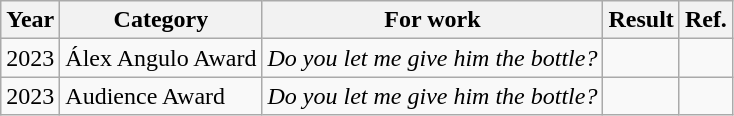<table class="wikitable sortable">
<tr>
<th>Year</th>
<th>Category</th>
<th>For work</th>
<th>Result</th>
<th>Ref.</th>
</tr>
<tr>
<td>2023</td>
<td>Álex Angulo Award</td>
<td><em>Do you let me give him the bottle?</em></td>
<td></td>
<td></td>
</tr>
<tr>
<td>2023</td>
<td>Audience Award</td>
<td><em>Do you let me give him the bottle?</em></td>
<td></td>
<td></td>
</tr>
</table>
